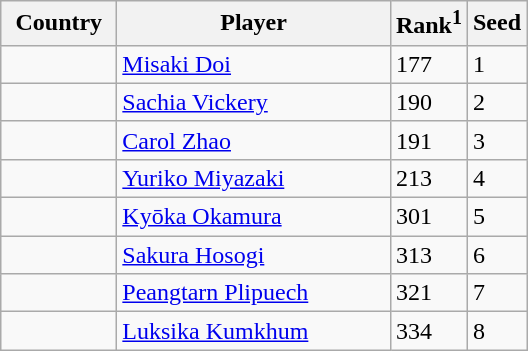<table class="sortable wikitable">
<tr>
<th width="70">Country</th>
<th width="175">Player</th>
<th>Rank<sup>1</sup></th>
<th>Seed</th>
</tr>
<tr>
<td></td>
<td><a href='#'>Misaki Doi</a></td>
<td>177</td>
<td>1</td>
</tr>
<tr>
<td></td>
<td><a href='#'>Sachia Vickery</a></td>
<td>190</td>
<td>2</td>
</tr>
<tr>
<td></td>
<td><a href='#'>Carol Zhao</a></td>
<td>191</td>
<td>3</td>
</tr>
<tr>
<td></td>
<td><a href='#'>Yuriko Miyazaki</a></td>
<td>213</td>
<td>4</td>
</tr>
<tr>
<td></td>
<td><a href='#'>Kyōka Okamura</a></td>
<td>301</td>
<td>5</td>
</tr>
<tr>
<td></td>
<td><a href='#'>Sakura Hosogi</a></td>
<td>313</td>
<td>6</td>
</tr>
<tr>
<td></td>
<td><a href='#'>Peangtarn Plipuech</a></td>
<td>321</td>
<td>7</td>
</tr>
<tr>
<td></td>
<td><a href='#'>Luksika Kumkhum</a></td>
<td>334</td>
<td>8</td>
</tr>
</table>
